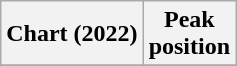<table class="wikitable plainrowheaders">
<tr>
<th scope="col">Chart (2022)</th>
<th scope="col">Peak<br>position</th>
</tr>
<tr>
</tr>
</table>
